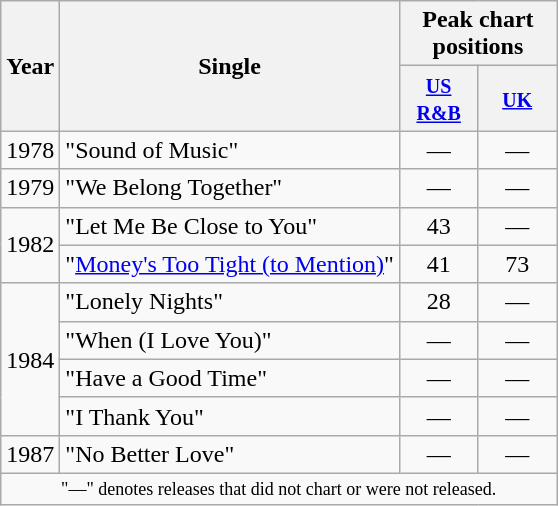<table class="wikitable">
<tr>
<th scope="col" rowspan="2">Year</th>
<th scope="col" rowspan="2">Single</th>
<th scope="col" colspan="2">Peak chart positions</th>
</tr>
<tr>
<th style="width:45px;"><small><a href='#'>US R&B</a></small><br></th>
<th style="width:45px;"><small><a href='#'>UK</a></small><br></th>
</tr>
<tr>
<td rowspan="1">1978</td>
<td>"Sound of Music"</td>
<td align=center>―</td>
<td align=center>—</td>
</tr>
<tr>
<td rowspan="1">1979</td>
<td>"We Belong Together"</td>
<td align=center>―</td>
<td align=center>―</td>
</tr>
<tr>
<td rowspan="2">1982</td>
<td>"Let Me Be Close to You"</td>
<td align=center>43</td>
<td align=center>—</td>
</tr>
<tr>
<td>"<a href='#'>Money's Too Tight (to Mention)</a>"</td>
<td align=center>41</td>
<td align=center>73</td>
</tr>
<tr>
<td rowspan="4">1984</td>
<td>"Lonely Nights"</td>
<td align=center>28</td>
<td align=center>—</td>
</tr>
<tr>
<td>"When (I Love You)"</td>
<td align=center>―</td>
<td align=center>—</td>
</tr>
<tr>
<td>"Have a Good Time"</td>
<td align=center>—</td>
<td align=center>—</td>
</tr>
<tr>
<td>"I Thank You"</td>
<td align=center>―</td>
<td align=center>―</td>
</tr>
<tr>
<td rowspan="1">1987</td>
<td>"No Better Love"</td>
<td align=center>—</td>
<td align=center>―</td>
</tr>
<tr>
<td colspan="6" style="text-align:center; font-size:9pt;">"—" denotes releases that did not chart or were not released.</td>
</tr>
</table>
